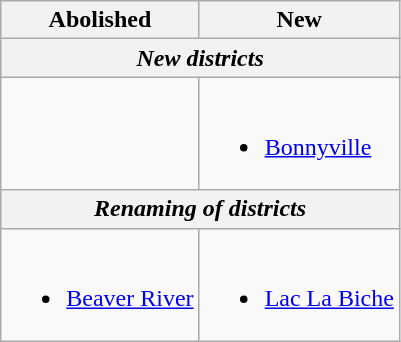<table class="wikitable">
<tr>
<th>Abolished</th>
<th>New</th>
</tr>
<tr>
<th colspan="2"><em>New districts</em></th>
</tr>
<tr>
<td></td>
<td><br><ul><li><a href='#'>Bonnyville</a></li></ul></td>
</tr>
<tr>
<th colspan="2"><em>Renaming of districts</em></th>
</tr>
<tr>
<td><br><ul><li><a href='#'>Beaver River</a></li></ul></td>
<td><br><ul><li><a href='#'>Lac La Biche</a></li></ul></td>
</tr>
</table>
